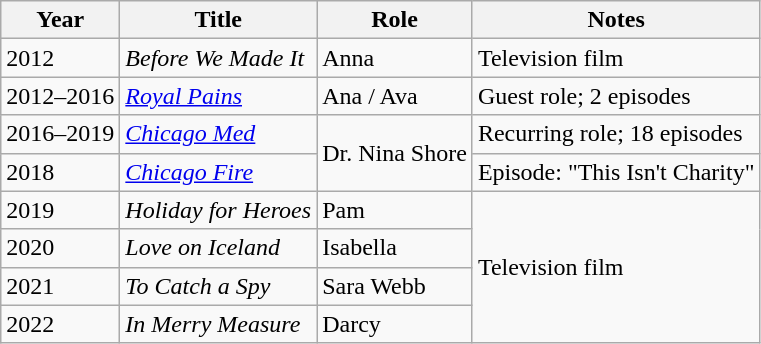<table class="wikitable sortable">
<tr>
<th>Year</th>
<th>Title</th>
<th>Role</th>
<th class="unsortable">Notes</th>
</tr>
<tr>
<td>2012</td>
<td><em>Before We Made It</em></td>
<td>Anna</td>
<td>Television film</td>
</tr>
<tr>
<td>2012–2016</td>
<td><em><a href='#'>Royal Pains</a></em></td>
<td>Ana / Ava</td>
<td>Guest role; 2 episodes</td>
</tr>
<tr>
<td>2016–2019</td>
<td><em><a href='#'>Chicago Med</a></em></td>
<td rowspan="2">Dr. Nina Shore</td>
<td>Recurring role; 18 episodes</td>
</tr>
<tr>
<td>2018</td>
<td><em><a href='#'>Chicago Fire</a></em></td>
<td>Episode: "This Isn't Charity"</td>
</tr>
<tr>
<td>2019</td>
<td><em>Holiday for Heroes</em></td>
<td>Pam</td>
<td rowspan="4">Television film</td>
</tr>
<tr>
<td>2020</td>
<td><em>Love on Iceland</em></td>
<td>Isabella</td>
</tr>
<tr>
<td>2021</td>
<td><em>To Catch a Spy</em></td>
<td>Sara Webb</td>
</tr>
<tr>
<td>2022</td>
<td><em>In Merry Measure</em></td>
<td>Darcy</td>
</tr>
</table>
